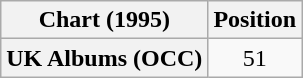<table class="wikitable plainrowheaders" style="text-align:center">
<tr>
<th scope="col">Chart (1995)</th>
<th scope="col">Position</th>
</tr>
<tr>
<th scope="row">UK Albums (OCC)</th>
<td>51</td>
</tr>
</table>
